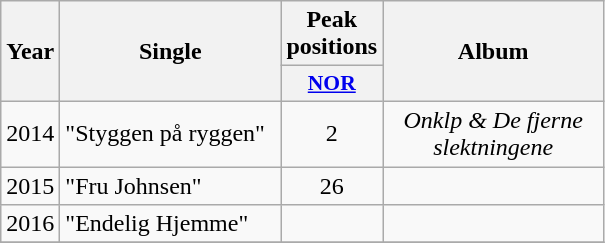<table class="wikitable">
<tr>
<th align="center" rowspan="2" width="10">Year</th>
<th align="center" rowspan="2" width="140">Single</th>
<th align="center" colspan="1" width="20">Peak positions</th>
<th align="center" rowspan="2" width="140">Album</th>
</tr>
<tr>
<th scope="col" style="width:3em;font-size:90%;"><a href='#'>NOR</a><br></th>
</tr>
<tr>
<td style="text-align:center;">2014</td>
<td>"Styggen på ryggen"</td>
<td style="text-align:center;">2</td>
<td style="text-align:center;"><em>Onklp & De fjerne slektningene</em></td>
</tr>
<tr>
<td style="text-align:center;">2015</td>
<td>"Fru Johnsen"</td>
<td style="text-align:center;">26</td>
<td style="text-align:center;"></td>
</tr>
<tr>
<td style="text-align:center;">2016</td>
<td>"Endelig Hjemme"</td>
<td style="text-align:center;"></td>
<td style="text-align:center;"></td>
</tr>
<tr>
</tr>
</table>
